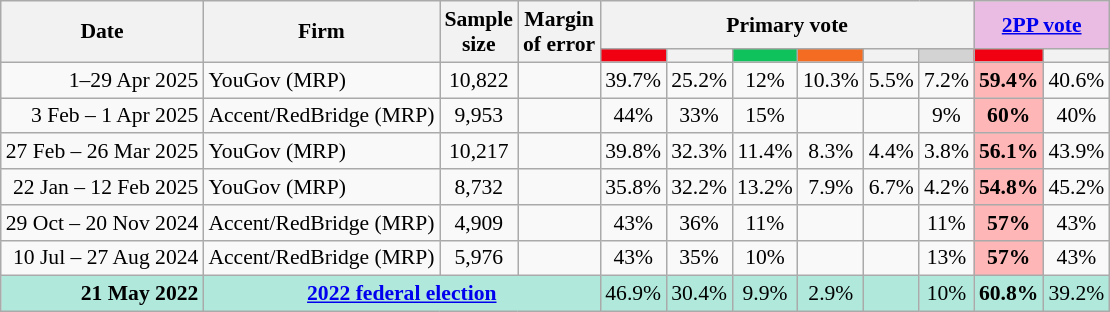<table class="nowrap wikitable tpl-blanktable" style=text-align:center;font-size:90%>
<tr>
<th rowspan=2>Date</th>
<th rowspan=2>Firm</th>
<th rowspan=2>Sample<br>size</th>
<th rowspan=2>Margin<br>of error</th>
<th colspan=6>Primary vote</th>
<th colspan=2 class=unsortable style=background:#ebbce3><a href='#'>2PP vote</a></th>
</tr>
<tr>
<th class="unsortable" style="background:#F00011"></th>
<th class="unsortable" style=background:></th>
<th class=unsortable style=background:#10C25B></th>
<th class=unsortable style=background:#f36c21></th>
<th class=unsortable style=background:></th>
<th class=unsortable style=background:lightgray></th>
<th class="unsortable" style="background:#F00011"></th>
<th class="unsortable" style=background:></th>
</tr>
<tr>
<td align=right>1–29 Apr 2025</td>
<td align=left>YouGov (MRP)</td>
<td>10,822</td>
<td></td>
<td>39.7%</td>
<td>25.2%</td>
<td>12%</td>
<td>10.3%</td>
<td>5.5%</td>
<td>7.2%</td>
<th style="background:#FFB6B6">59.4%</th>
<td>40.6%</td>
</tr>
<tr>
<td align=right>3 Feb – 1 Apr 2025</td>
<td align=left>Accent/RedBridge (MRP)</td>
<td>9,953</td>
<td></td>
<td>44%</td>
<td>33%</td>
<td>15%</td>
<td></td>
<td></td>
<td>9%</td>
<th style="background:#FFB6B6">60%</th>
<td>40%</td>
</tr>
<tr>
<td align=right>27 Feb – 26 Mar 2025</td>
<td align=left>YouGov (MRP)</td>
<td>10,217</td>
<td></td>
<td>39.8%</td>
<td>32.3%</td>
<td>11.4%</td>
<td>8.3%</td>
<td>4.4%</td>
<td>3.8%</td>
<th style="background:#FFB6B6">56.1%</th>
<td>43.9%</td>
</tr>
<tr>
<td align=right>22 Jan – 12 Feb 2025</td>
<td align=left>YouGov (MRP)</td>
<td>8,732</td>
<td></td>
<td>35.8%</td>
<td>32.2%</td>
<td>13.2%</td>
<td>7.9%</td>
<td>6.7%</td>
<td>4.2%</td>
<th style="background:#FFB6B6">54.8%</th>
<td>45.2%</td>
</tr>
<tr>
<td align=right>29 Oct – 20 Nov 2024</td>
<td align=left>Accent/RedBridge (MRP)</td>
<td>4,909</td>
<td></td>
<td>43%</td>
<td>36%</td>
<td>11%</td>
<td></td>
<td></td>
<td>11%</td>
<th style="background:#FFB6B6">57%</th>
<td>43%</td>
</tr>
<tr>
<td align=right>10 Jul – 27 Aug 2024</td>
<td align=left>Accent/RedBridge (MRP)</td>
<td>5,976</td>
<td></td>
<td>43%</td>
<td>35%</td>
<td>10%</td>
<td></td>
<td></td>
<td>13%</td>
<th style="background:#FFB6B6">57%</th>
<td>43%</td>
</tr>
<tr style="background:#b0e9db">
<td style="text-align:right" data-sort-value="21-May-2022"><strong>21 May 2022</strong></td>
<td colspan="3" style="text-align:center"><strong><a href='#'>2022 federal election</a></strong></td>
<td>46.9%</td>
<td>30.4%</td>
<td>9.9%</td>
<td>2.9%</td>
<td></td>
<td>10%</td>
<td><strong>60.8%</strong></td>
<td>39.2%</td>
</tr>
</table>
